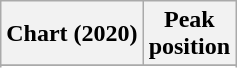<table class="wikitable sortable plainrowheaders" style="text-align:center">
<tr>
<th scope="col">Chart (2020)</th>
<th scope="col">Peak<br>position</th>
</tr>
<tr>
</tr>
<tr>
</tr>
</table>
